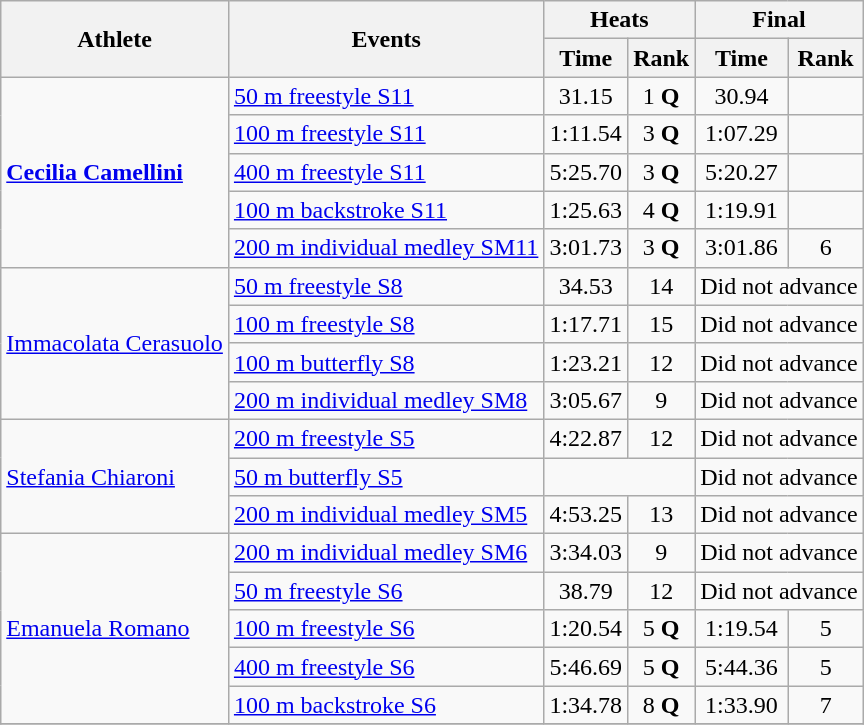<table class=wikitable>
<tr>
<th rowspan="2">Athlete</th>
<th rowspan="2">Events</th>
<th colspan="2">Heats</th>
<th colspan="2">Final</th>
</tr>
<tr>
<th>Time</th>
<th>Rank</th>
<th>Time</th>
<th>Rank</th>
</tr>
<tr>
<td rowspan="5"><strong><a href='#'>Cecilia Camellini</a></strong></td>
<td><a href='#'>50 m freestyle S11</a></td>
<td align="center">31.15</td>
<td align="center">1 <strong>Q</strong></td>
<td align="center">30.94 </td>
<td align="center"></td>
</tr>
<tr>
<td><a href='#'>100 m freestyle S11</a></td>
<td align="center">1:11.54</td>
<td align="center">3 <strong>Q</strong></td>
<td align="center">1:07.29 </td>
<td align="center"></td>
</tr>
<tr>
<td><a href='#'>400 m freestyle S11</a></td>
<td align="center">5:25.70</td>
<td align="center">3 <strong>Q</strong></td>
<td align="center">5:20.27</td>
<td align="center"></td>
</tr>
<tr>
<td><a href='#'>100 m backstroke S11</a></td>
<td align="center">1:25.63</td>
<td align="center">4 <strong>Q</strong></td>
<td align="center">1:19.91</td>
<td align="center"></td>
</tr>
<tr>
<td><a href='#'>200 m individual medley SM11</a></td>
<td align="center">3:01.73</td>
<td align="center">3 <strong>Q</strong></td>
<td align="center">3:01.86</td>
<td align="center">6</td>
</tr>
<tr>
<td rowspan="4"><a href='#'>Immacolata Cerasuolo</a></td>
<td><a href='#'>50 m freestyle S8</a></td>
<td align="center">34.53</td>
<td align="center">14</td>
<td align="center" colspan="2">Did not advance</td>
</tr>
<tr>
<td><a href='#'>100 m freestyle S8</a></td>
<td align="center">1:17.71</td>
<td align="center">15</td>
<td align="center" colspan="2">Did not advance</td>
</tr>
<tr>
<td><a href='#'>100 m butterfly S8</a></td>
<td align="center">1:23.21</td>
<td align="center">12</td>
<td align="center" colspan="2">Did not advance</td>
</tr>
<tr>
<td><a href='#'>200 m individual medley SM8</a></td>
<td align="center">3:05.67</td>
<td align="center">9</td>
<td align="center" colspan="2">Did not advance</td>
</tr>
<tr>
<td rowspan="3"><a href='#'>Stefania Chiaroni</a></td>
<td><a href='#'>200 m freestyle S5</a></td>
<td align="center">4:22.87</td>
<td align="center">12</td>
<td align="center" colspan="2">Did not advance</td>
</tr>
<tr>
<td><a href='#'>50 m butterfly S5</a></td>
<td align="center" colspan="2"></td>
<td align="center" colspan="2">Did not advance</td>
</tr>
<tr>
<td><a href='#'>200 m individual medley SM5</a></td>
<td align="center">4:53.25</td>
<td align="center">13</td>
<td align="center" colspan="2">Did not advance</td>
</tr>
<tr>
<td rowspan="5"><a href='#'>Emanuela Romano</a></td>
<td><a href='#'>200 m individual medley SM6</a></td>
<td align="center">3:34.03</td>
<td align="center">9</td>
<td align="center" colspan="2">Did not advance</td>
</tr>
<tr>
<td><a href='#'>50 m freestyle S6</a></td>
<td align="center">38.79</td>
<td align="center">12</td>
<td align="center" colspan="2">Did not advance</td>
</tr>
<tr>
<td><a href='#'>100 m freestyle S6</a></td>
<td align="center">1:20.54</td>
<td align="center">5 <strong>Q</strong></td>
<td align="center">1:19.54</td>
<td align="center">5</td>
</tr>
<tr>
<td><a href='#'>400 m freestyle S6</a></td>
<td align="center">5:46.69</td>
<td align="center">5 <strong>Q</strong></td>
<td align="center">5:44.36</td>
<td align="center">5</td>
</tr>
<tr>
<td><a href='#'>100 m backstroke S6</a></td>
<td align="center">1:34.78</td>
<td align="center">8 <strong>Q</strong></td>
<td align="center">1:33.90</td>
<td align="center">7</td>
</tr>
<tr>
</tr>
</table>
